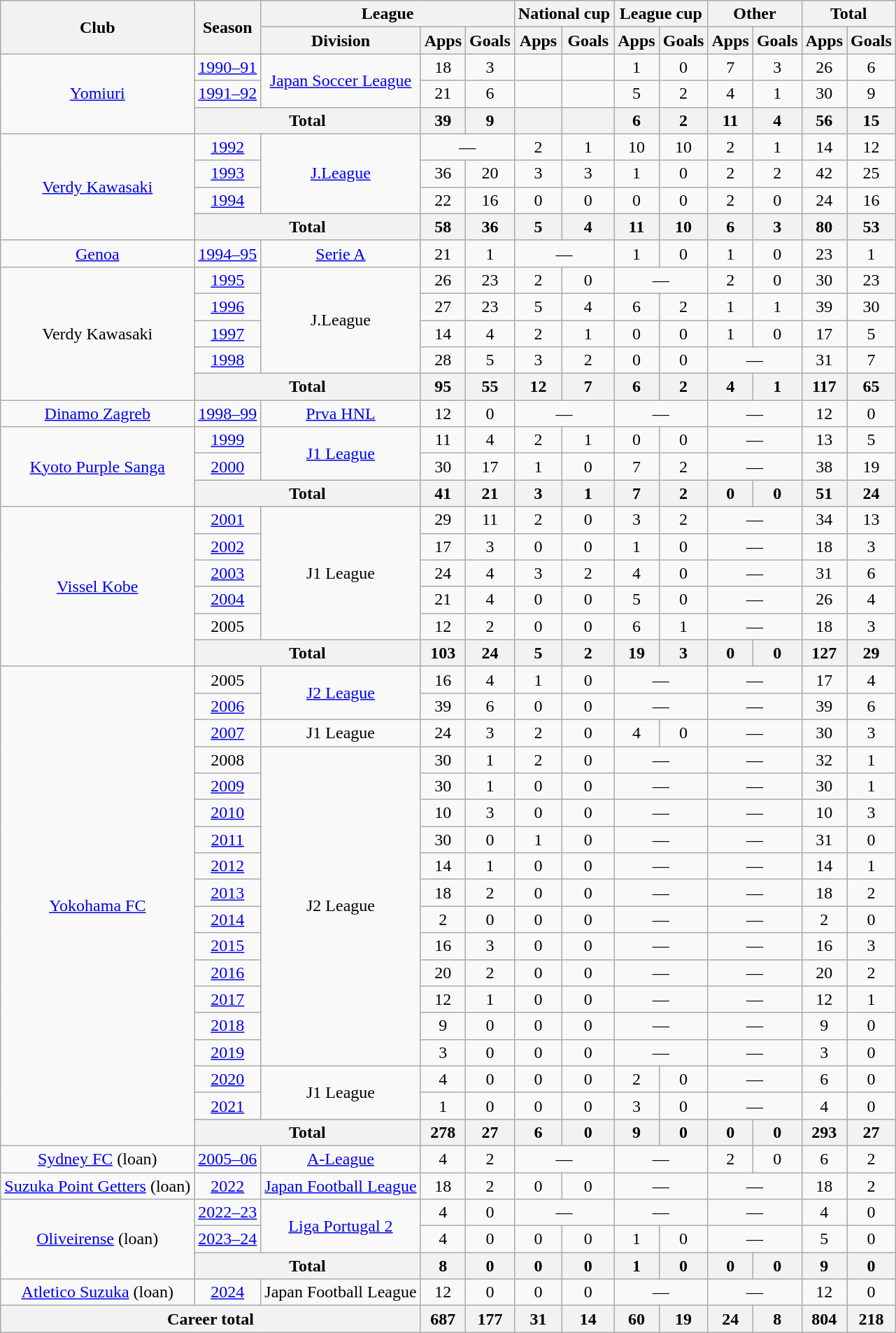<table class="wikitable" style="text-align:center">
<tr>
<th rowspan="2">Club</th>
<th rowspan="2">Season</th>
<th colspan="3">League</th>
<th colspan="2">National cup</th>
<th colspan="2">League cup</th>
<th colspan="2">Other</th>
<th colspan="2">Total</th>
</tr>
<tr>
<th>Division</th>
<th>Apps</th>
<th>Goals</th>
<th>Apps</th>
<th>Goals</th>
<th>Apps</th>
<th>Goals</th>
<th>Apps</th>
<th>Goals</th>
<th>Apps</th>
<th>Goals</th>
</tr>
<tr>
<td rowspan="3"><a href='#'>Yomiuri</a></td>
<td><a href='#'>1990–91</a></td>
<td rowspan="2"><a href='#'>Japan Soccer League</a></td>
<td>18</td>
<td>3</td>
<td></td>
<td></td>
<td>1</td>
<td>0</td>
<td>7</td>
<td>3</td>
<td>26</td>
<td>6</td>
</tr>
<tr>
<td><a href='#'>1991–92</a></td>
<td>21</td>
<td>6</td>
<td></td>
<td></td>
<td>5</td>
<td>2</td>
<td>4</td>
<td>1</td>
<td>30</td>
<td>9</td>
</tr>
<tr>
<th colspan="2">Total</th>
<th>39</th>
<th>9</th>
<th></th>
<th></th>
<th>6</th>
<th>2</th>
<th>11</th>
<th>4</th>
<th>56</th>
<th>15</th>
</tr>
<tr>
<td rowspan="4"><a href='#'>Verdy Kawasaki</a></td>
<td><a href='#'>1992</a></td>
<td rowspan="3"><a href='#'>J.League</a></td>
<td colspan="2">—</td>
<td>2</td>
<td>1</td>
<td>10</td>
<td>10</td>
<td>2</td>
<td>1</td>
<td>14</td>
<td>12</td>
</tr>
<tr>
<td><a href='#'>1993</a></td>
<td>36</td>
<td>20</td>
<td>3</td>
<td>3</td>
<td>1</td>
<td>0</td>
<td>2</td>
<td>2</td>
<td>42</td>
<td>25</td>
</tr>
<tr>
<td><a href='#'>1994</a></td>
<td>22</td>
<td>16</td>
<td>0</td>
<td>0</td>
<td>0</td>
<td>0</td>
<td>2</td>
<td>0</td>
<td>24</td>
<td>16</td>
</tr>
<tr>
<th colspan="2">Total</th>
<th>58</th>
<th>36</th>
<th>5</th>
<th>4</th>
<th>11</th>
<th>10</th>
<th>6</th>
<th>3</th>
<th>80</th>
<th>53</th>
</tr>
<tr>
<td><a href='#'>Genoa</a></td>
<td><a href='#'>1994–95</a></td>
<td><a href='#'>Serie A</a></td>
<td>21</td>
<td>1</td>
<td colspan="2">—</td>
<td>1</td>
<td>0</td>
<td>1</td>
<td>0</td>
<td>23</td>
<td>1</td>
</tr>
<tr>
<td rowspan="5">Verdy Kawasaki</td>
<td><a href='#'>1995</a></td>
<td rowspan="4">J.League</td>
<td>26</td>
<td>23</td>
<td>2</td>
<td>0</td>
<td colspan="2">—</td>
<td>2</td>
<td>0</td>
<td>30</td>
<td>23</td>
</tr>
<tr>
<td><a href='#'>1996</a></td>
<td>27</td>
<td>23</td>
<td>5</td>
<td>4</td>
<td>6</td>
<td>2</td>
<td>1</td>
<td>1</td>
<td>39</td>
<td>30</td>
</tr>
<tr>
<td><a href='#'>1997</a></td>
<td>14</td>
<td>4</td>
<td>2</td>
<td>1</td>
<td>0</td>
<td>0</td>
<td>1</td>
<td>0</td>
<td>17</td>
<td>5</td>
</tr>
<tr>
<td><a href='#'>1998</a></td>
<td>28</td>
<td>5</td>
<td>3</td>
<td>2</td>
<td>0</td>
<td>0</td>
<td colspan="2">—</td>
<td>31</td>
<td>7</td>
</tr>
<tr>
<th colspan="2">Total</th>
<th>95</th>
<th>55</th>
<th>12</th>
<th>7</th>
<th>6</th>
<th>2</th>
<th>4</th>
<th>1</th>
<th>117</th>
<th>65</th>
</tr>
<tr>
<td><a href='#'>Dinamo Zagreb</a></td>
<td><a href='#'>1998–99</a></td>
<td><a href='#'>Prva HNL</a></td>
<td>12</td>
<td>0</td>
<td colspan="2">—</td>
<td colspan="2">—</td>
<td colspan="2">—</td>
<td>12</td>
<td>0</td>
</tr>
<tr>
<td rowspan="3"><a href='#'>Kyoto Purple Sanga</a></td>
<td><a href='#'>1999</a></td>
<td rowspan="2"><a href='#'>J1 League</a></td>
<td>11</td>
<td>4</td>
<td>2</td>
<td>1</td>
<td>0</td>
<td>0</td>
<td colspan="2">—</td>
<td>13</td>
<td>5</td>
</tr>
<tr>
<td><a href='#'>2000</a></td>
<td>30</td>
<td>17</td>
<td>1</td>
<td>0</td>
<td>7</td>
<td>2</td>
<td colspan="2">—</td>
<td>38</td>
<td>19</td>
</tr>
<tr>
<th colspan="2">Total</th>
<th>41</th>
<th>21</th>
<th>3</th>
<th>1</th>
<th>7</th>
<th>2</th>
<th>0</th>
<th>0</th>
<th>51</th>
<th>24</th>
</tr>
<tr>
<td rowspan="6"><a href='#'>Vissel Kobe</a></td>
<td><a href='#'>2001</a></td>
<td rowspan="5">J1 League</td>
<td>29</td>
<td>11</td>
<td>2</td>
<td>0</td>
<td>3</td>
<td>2</td>
<td colspan="2">—</td>
<td>34</td>
<td>13</td>
</tr>
<tr>
<td><a href='#'>2002</a></td>
<td>17</td>
<td>3</td>
<td>0</td>
<td>0</td>
<td>1</td>
<td>0</td>
<td colspan="2">—</td>
<td>18</td>
<td>3</td>
</tr>
<tr>
<td><a href='#'>2003</a></td>
<td>24</td>
<td>4</td>
<td>3</td>
<td>2</td>
<td>4</td>
<td>0</td>
<td colspan="2">—</td>
<td>31</td>
<td>6</td>
</tr>
<tr>
<td><a href='#'>2004</a></td>
<td>21</td>
<td>4</td>
<td>0</td>
<td>0</td>
<td>5</td>
<td>0</td>
<td colspan="2">—</td>
<td>26</td>
<td>4</td>
</tr>
<tr>
<td>2005</td>
<td>12</td>
<td>2</td>
<td>0</td>
<td>0</td>
<td>6</td>
<td>1</td>
<td colspan="2">—</td>
<td>18</td>
<td>3</td>
</tr>
<tr>
<th colspan="2">Total</th>
<th>103</th>
<th>24</th>
<th>5</th>
<th>2</th>
<th>19</th>
<th>3</th>
<th>0</th>
<th>0</th>
<th>127</th>
<th>29</th>
</tr>
<tr>
<td rowspan="18"><a href='#'>Yokohama FC</a></td>
<td>2005</td>
<td rowspan="2"><a href='#'>J2 League</a></td>
<td>16</td>
<td>4</td>
<td>1</td>
<td>0</td>
<td colspan="2">—</td>
<td colspan="2">—</td>
<td>17</td>
<td>4</td>
</tr>
<tr>
<td><a href='#'>2006</a></td>
<td>39</td>
<td>6</td>
<td>0</td>
<td>0</td>
<td colspan="2">—</td>
<td colspan="2">—</td>
<td>39</td>
<td>6</td>
</tr>
<tr>
<td><a href='#'>2007</a></td>
<td>J1 League</td>
<td>24</td>
<td>3</td>
<td>2</td>
<td>0</td>
<td>4</td>
<td>0</td>
<td colspan="2">—</td>
<td>30</td>
<td>3</td>
</tr>
<tr>
<td>2008</td>
<td rowspan="12">J2 League</td>
<td>30</td>
<td>1</td>
<td>2</td>
<td>0</td>
<td colspan="2">—</td>
<td colspan="2">—</td>
<td>32</td>
<td>1</td>
</tr>
<tr>
<td><a href='#'>2009</a></td>
<td>30</td>
<td>1</td>
<td>0</td>
<td>0</td>
<td colspan="2">—</td>
<td colspan="2">—</td>
<td>30</td>
<td>1</td>
</tr>
<tr>
<td><a href='#'>2010</a></td>
<td>10</td>
<td>3</td>
<td>0</td>
<td>0</td>
<td colspan="2">—</td>
<td colspan="2">—</td>
<td>10</td>
<td>3</td>
</tr>
<tr>
<td><a href='#'>2011</a></td>
<td>30</td>
<td>0</td>
<td>1</td>
<td>0</td>
<td colspan="2">—</td>
<td colspan="2">—</td>
<td>31</td>
<td>0</td>
</tr>
<tr>
<td><a href='#'>2012</a></td>
<td>14</td>
<td>1</td>
<td>0</td>
<td>0</td>
<td colspan="2">—</td>
<td colspan="2">—</td>
<td>14</td>
<td>1</td>
</tr>
<tr>
<td><a href='#'>2013</a></td>
<td>18</td>
<td>2</td>
<td>0</td>
<td>0</td>
<td colspan="2">—</td>
<td colspan="2">—</td>
<td>18</td>
<td>2</td>
</tr>
<tr>
<td><a href='#'>2014</a></td>
<td>2</td>
<td>0</td>
<td>0</td>
<td>0</td>
<td colspan="2">—</td>
<td colspan="2">—</td>
<td>2</td>
<td>0</td>
</tr>
<tr>
<td><a href='#'>2015</a></td>
<td>16</td>
<td>3</td>
<td>0</td>
<td>0</td>
<td colspan="2">—</td>
<td colspan="2">—</td>
<td>16</td>
<td>3</td>
</tr>
<tr>
<td><a href='#'>2016</a></td>
<td>20</td>
<td>2</td>
<td>0</td>
<td>0</td>
<td colspan="2">—</td>
<td colspan="2">—</td>
<td>20</td>
<td>2</td>
</tr>
<tr>
<td><a href='#'>2017</a></td>
<td>12</td>
<td>1</td>
<td>0</td>
<td>0</td>
<td colspan="2">—</td>
<td colspan="2">—</td>
<td>12</td>
<td>1</td>
</tr>
<tr>
<td><a href='#'>2018</a></td>
<td>9</td>
<td>0</td>
<td>0</td>
<td>0</td>
<td colspan="2">—</td>
<td colspan="2">—</td>
<td>9</td>
<td>0</td>
</tr>
<tr>
<td><a href='#'>2019</a></td>
<td>3</td>
<td>0</td>
<td>0</td>
<td>0</td>
<td colspan="2">—</td>
<td colspan="2">—</td>
<td>3</td>
<td>0</td>
</tr>
<tr>
<td><a href='#'>2020</a></td>
<td rowspan="2">J1 League</td>
<td>4</td>
<td>0</td>
<td>0</td>
<td>0</td>
<td>2</td>
<td>0</td>
<td colspan="2">—</td>
<td>6</td>
<td>0</td>
</tr>
<tr>
<td><a href='#'>2021</a></td>
<td>1</td>
<td>0</td>
<td>0</td>
<td>0</td>
<td>3</td>
<td>0</td>
<td colspan="2">—</td>
<td>4</td>
<td>0</td>
</tr>
<tr>
<th colspan="2">Total</th>
<th>278</th>
<th>27</th>
<th>6</th>
<th>0</th>
<th>9</th>
<th>0</th>
<th>0</th>
<th>0</th>
<th>293</th>
<th>27</th>
</tr>
<tr>
<td><a href='#'>Sydney FC</a> (loan)</td>
<td><a href='#'>2005–06</a></td>
<td><a href='#'>A-League</a></td>
<td>4</td>
<td>2</td>
<td colspan="2">—</td>
<td colspan="2">—</td>
<td>2</td>
<td>0</td>
<td>6</td>
<td>2</td>
</tr>
<tr>
<td><a href='#'>Suzuka Point Getters</a> (loan)</td>
<td><a href='#'>2022</a></td>
<td><a href='#'>Japan Football League</a></td>
<td>18</td>
<td>2</td>
<td>0</td>
<td>0</td>
<td colspan="2">—</td>
<td colspan="2">—</td>
<td>18</td>
<td>2</td>
</tr>
<tr>
<td rowspan=3><a href='#'>Oliveirense</a> (loan)</td>
<td><a href='#'>2022–23</a></td>
<td rowspan=2><a href='#'>Liga Portugal 2</a></td>
<td>4</td>
<td>0</td>
<td colspan="2">—</td>
<td colspan="2">—</td>
<td colspan="2">—</td>
<td>4</td>
<td>0</td>
</tr>
<tr>
<td><a href='#'>2023–24</a></td>
<td>4</td>
<td>0</td>
<td>0</td>
<td>0</td>
<td>1</td>
<td>0</td>
<td colspan="2">—</td>
<td>5</td>
<td>0</td>
</tr>
<tr>
<th colspan="2">Total</th>
<th>8</th>
<th>0</th>
<th>0</th>
<th>0</th>
<th>1</th>
<th>0</th>
<th>0</th>
<th>0</th>
<th>9</th>
<th>0</th>
</tr>
<tr>
<td><a href='#'>Atletico Suzuka</a> (loan)</td>
<td><a href='#'>2024</a></td>
<td>Japan Football League</td>
<td>12</td>
<td>0</td>
<td>0</td>
<td>0</td>
<td colspan="2">—</td>
<td colspan="2">—</td>
<td>12</td>
<td>0</td>
</tr>
<tr>
<th colspan="3">Career total</th>
<th>687</th>
<th>177</th>
<th>31</th>
<th>14</th>
<th>60</th>
<th>19</th>
<th>24</th>
<th>8</th>
<th>804</th>
<th>218</th>
</tr>
</table>
